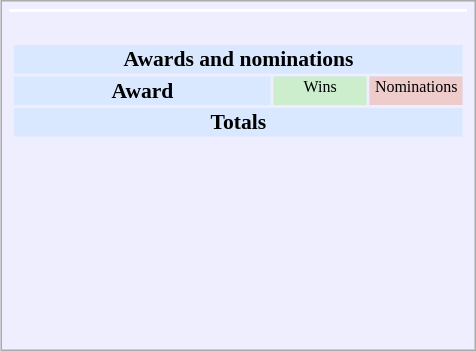<table class="infobox" style="width:22em; text-align:left; font-size:90%; vertical-align:middle; background:#eef;">
<tr style="background:white;">
<td colspan="2" style="text-align:center;"></td>
</tr>
<tr>
<td colspan="3"><br><table class="collapsible collapsed" style="width:100%;">
<tr>
<th colspan="3" style="background:#d9e8ff; text-align:center;">Awards and nominations</th>
</tr>
<tr style="background:#d9e8ff; text-align:center;">
<th style="vertical-align: middle;">Award</th>
<td style="background:#cec; font-size:8pt; width:60px;">Wins</td>
<td style="background:#ecc; font-size:8pt; width:60px;">Nominations</td>
</tr>
<tr style="background:#d9e8ff;">
<td colspan="3" style="text-align:center;"><strong>Totals</strong></td>
</tr>
<tr>
<td align=center><br></td>
<td></td>
<td></td>
</tr>
<tr>
<td align=center><br></td>
<td></td>
<td></td>
</tr>
<tr>
<td align=center><br></td>
<td></td>
<td></td>
</tr>
<tr>
<td align=center><br></td>
<td></td>
<td></td>
</tr>
<tr>
<td align=center><br></td>
<td></td>
<td></td>
</tr>
<tr>
<td align=center><br></td>
<td></td>
<td></td>
</tr>
</table>
</td>
</tr>
<tr>
<td></td>
<td></td>
</tr>
<tr>
<td></td>
<td></td>
</tr>
</table>
